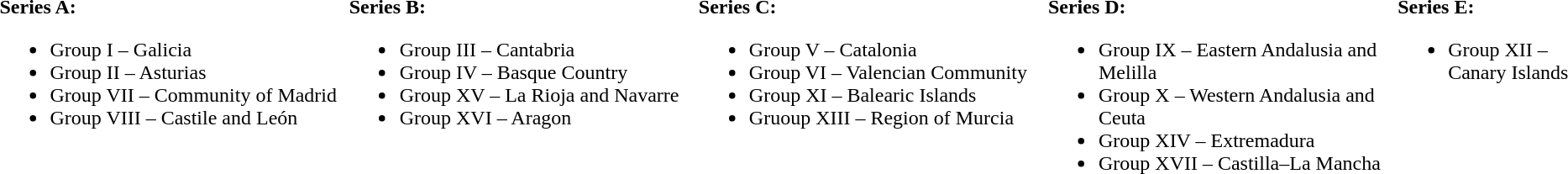<table>
<tr>
<td valign="top" width="22%"><br><strong>Series A:</strong><ul><li>Group I – Galicia </li><li>Group II – Asturias </li><li>Group VII – Community of Madrid </li><li>Group VIII – Castile and León </li></ul></td>
<td valign="top" width="22%"><br><strong>Series B:</strong><ul><li>Group III – Cantabria </li><li>Group IV – Basque Country </li><li>Group XV – La Rioja and Navarre </li><li>Group XVI – Aragon </li></ul></td>
<td valign="top" width="22%"><br><strong>Series C:</strong><ul><li>Group V – Catalonia </li><li>Group VI – Valencian Community </li><li>Group XI – Balearic Islands </li><li>Gruoup XIII – Region of Murcia </li></ul></td>
<td valign="top" width="22%"><br><strong>Series D:</strong><ul><li>Group IX – Eastern Andalusia and Melilla </li><li>Group X – Western Andalusia and Ceuta </li><li>Group XIV – Extremadura </li><li>Group XVII – Castilla–La Mancha </li></ul></td>
<td valign="top" width="22%"><br><strong>Series E:</strong><ul><li>Group XII – Canary Islands </li></ul></td>
</tr>
</table>
